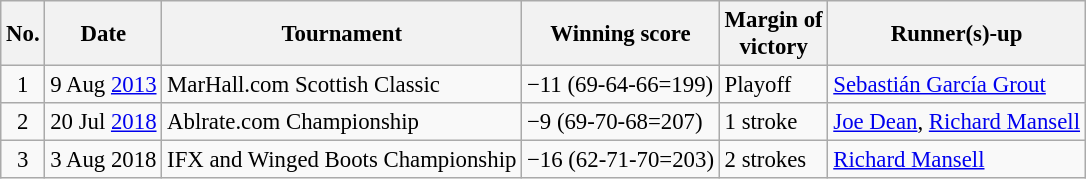<table class="wikitable" style="font-size:95%;">
<tr>
<th>No.</th>
<th>Date</th>
<th>Tournament</th>
<th>Winning score</th>
<th>Margin of<br>victory</th>
<th>Runner(s)-up</th>
</tr>
<tr>
<td align=center>1</td>
<td align=right>9 Aug <a href='#'>2013</a></td>
<td>MarHall.com Scottish Classic</td>
<td>−11 (69-64-66=199)</td>
<td>Playoff</td>
<td> <a href='#'>Sebastián García Grout</a></td>
</tr>
<tr>
<td align=center>2</td>
<td align=right>20 Jul <a href='#'>2018</a></td>
<td>Ablrate.com Championship</td>
<td>−9 (69-70-68=207)</td>
<td>1 stroke</td>
<td> <a href='#'>Joe Dean</a>,  <a href='#'>Richard Mansell</a></td>
</tr>
<tr>
<td align=center>3</td>
<td align=right>3 Aug 2018</td>
<td>IFX and Winged Boots Championship</td>
<td>−16 (62-71-70=203)</td>
<td>2 strokes</td>
<td> <a href='#'>Richard Mansell</a></td>
</tr>
</table>
